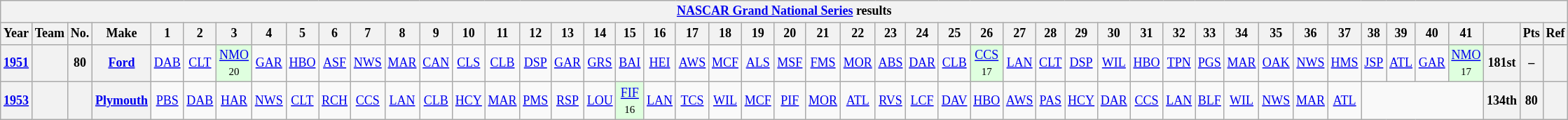<table class="wikitable" style="text-align:center; font-size:75%">
<tr>
<th colspan="69"><a href='#'>NASCAR Grand National Series</a> results</th>
</tr>
<tr>
<th>Year</th>
<th>Team</th>
<th>No.</th>
<th>Make</th>
<th>1</th>
<th>2</th>
<th>3</th>
<th>4</th>
<th>5</th>
<th>6</th>
<th>7</th>
<th>8</th>
<th>9</th>
<th>10</th>
<th>11</th>
<th>12</th>
<th>13</th>
<th>14</th>
<th>15</th>
<th>16</th>
<th>17</th>
<th>18</th>
<th>19</th>
<th>20</th>
<th>21</th>
<th>22</th>
<th>23</th>
<th>24</th>
<th>25</th>
<th>26</th>
<th>27</th>
<th>28</th>
<th>29</th>
<th>30</th>
<th>31</th>
<th>32</th>
<th>33</th>
<th>34</th>
<th>35</th>
<th>36</th>
<th>37</th>
<th>38</th>
<th>39</th>
<th>40</th>
<th>41</th>
<th></th>
<th>Pts</th>
<th>Ref</th>
</tr>
<tr>
<th><a href='#'>1951</a></th>
<th></th>
<th>80</th>
<th><a href='#'>Ford</a></th>
<td><a href='#'>DAB</a></td>
<td><a href='#'>CLT</a></td>
<td style="background:#DFFFDF;"><a href='#'>NMO</a><br><small>20</small></td>
<td><a href='#'>GAR</a></td>
<td><a href='#'>HBO</a></td>
<td><a href='#'>ASF</a></td>
<td><a href='#'>NWS</a></td>
<td><a href='#'>MAR</a></td>
<td><a href='#'>CAN</a></td>
<td><a href='#'>CLS</a></td>
<td><a href='#'>CLB</a></td>
<td><a href='#'>DSP</a></td>
<td><a href='#'>GAR</a></td>
<td><a href='#'>GRS</a></td>
<td><a href='#'>BAI</a></td>
<td><a href='#'>HEI</a></td>
<td><a href='#'>AWS</a></td>
<td><a href='#'>MCF</a></td>
<td><a href='#'>ALS</a></td>
<td><a href='#'>MSF</a></td>
<td><a href='#'>FMS</a></td>
<td><a href='#'>MOR</a></td>
<td><a href='#'>ABS</a></td>
<td><a href='#'>DAR</a></td>
<td><a href='#'>CLB</a></td>
<td style="background:#DFFFDF;"><a href='#'>CCS</a><br><small>17</small></td>
<td><a href='#'>LAN</a></td>
<td><a href='#'>CLT</a></td>
<td><a href='#'>DSP</a></td>
<td><a href='#'>WIL</a></td>
<td><a href='#'>HBO</a></td>
<td><a href='#'>TPN</a></td>
<td><a href='#'>PGS</a></td>
<td><a href='#'>MAR</a></td>
<td><a href='#'>OAK</a></td>
<td><a href='#'>NWS</a></td>
<td><a href='#'>HMS</a></td>
<td><a href='#'>JSP</a></td>
<td><a href='#'>ATL</a></td>
<td><a href='#'>GAR</a></td>
<td style="background:#DFFFDF;"><a href='#'>NMO</a><br><small>17</small></td>
<th>181st</th>
<th>–</th>
<th></th>
</tr>
<tr>
<th><a href='#'>1953</a></th>
<th></th>
<th></th>
<th><a href='#'>Plymouth</a></th>
<td><a href='#'>PBS</a></td>
<td><a href='#'>DAB</a></td>
<td><a href='#'>HAR</a></td>
<td><a href='#'>NWS</a></td>
<td><a href='#'>CLT</a></td>
<td><a href='#'>RCH</a></td>
<td><a href='#'>CCS</a></td>
<td><a href='#'>LAN</a></td>
<td><a href='#'>CLB</a></td>
<td><a href='#'>HCY</a></td>
<td><a href='#'>MAR</a></td>
<td><a href='#'>PMS</a></td>
<td><a href='#'>RSP</a></td>
<td><a href='#'>LOU</a></td>
<td style="background:#DFFFDF;"><a href='#'>FIF</a><br><small>16</small></td>
<td><a href='#'>LAN</a></td>
<td><a href='#'>TCS</a></td>
<td><a href='#'>WIL</a></td>
<td><a href='#'>MCF</a></td>
<td><a href='#'>PIF</a></td>
<td><a href='#'>MOR</a></td>
<td><a href='#'>ATL</a></td>
<td><a href='#'>RVS</a></td>
<td><a href='#'>LCF</a></td>
<td><a href='#'>DAV</a></td>
<td><a href='#'>HBO</a></td>
<td><a href='#'>AWS</a></td>
<td><a href='#'>PAS</a></td>
<td><a href='#'>HCY</a></td>
<td><a href='#'>DAR</a></td>
<td><a href='#'>CCS</a></td>
<td><a href='#'>LAN</a></td>
<td><a href='#'>BLF</a></td>
<td><a href='#'>WIL</a></td>
<td><a href='#'>NWS</a></td>
<td><a href='#'>MAR</a></td>
<td><a href='#'>ATL</a></td>
<td colspan=4></td>
<th>134th</th>
<th>80</th>
<th></th>
</tr>
</table>
